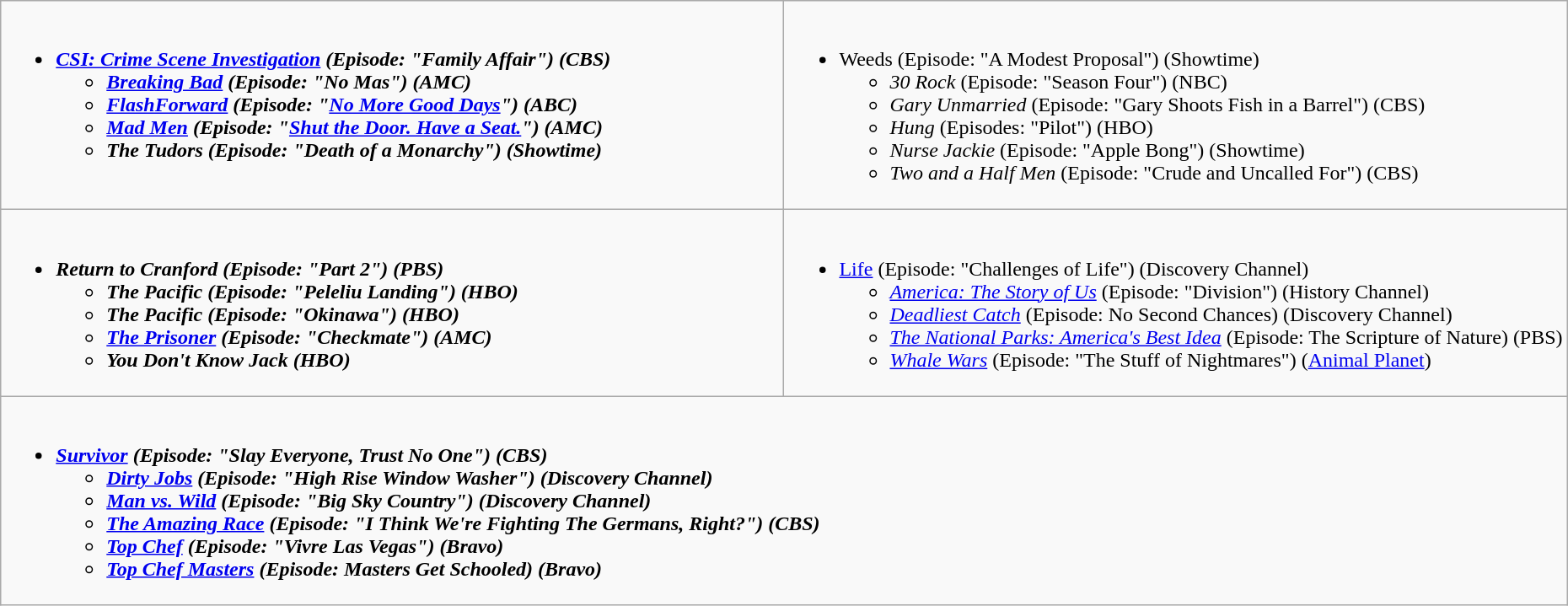<table class="wikitable">
<tr>
<td style="vertical-align:top;" width="50%"><br><ul><li><strong><em><a href='#'>CSI: Crime Scene Investigation</a><em> (Episode: "Family Affair") (CBS)<strong><ul><li></em><a href='#'>Breaking Bad</a><em> (Episode: "No Mas") (AMC)</li><li></em><a href='#'>FlashForward</a><em> (Episode: "<a href='#'>No More Good Days</a>") (ABC)</li><li></em><a href='#'>Mad Men</a><em> (Episode: "<a href='#'>Shut the Door. Have a Seat.</a>") (AMC)</li><li></em>The Tudors<em> (Episode: "Death of a Monarchy") (Showtime)</li></ul></li></ul></td>
<td style="vertical-align:top;" width="50%"><br><ul><li></em></strong>Weeds</em> (Episode: "A Modest Proposal") (Showtime)</strong><ul><li><em>30 Rock</em> (Episode: "Season Four") (NBC)</li><li><em>Gary Unmarried</em> (Episode: "Gary Shoots Fish in a Barrel") (CBS)</li><li><em>Hung</em> (Episodes: "Pilot") (HBO)</li><li><em>Nurse Jackie</em> (Episode: "Apple Bong") (Showtime)</li><li><em>Two and a Half Men</em> (Episode: "Crude and Uncalled For") (CBS)</li></ul></li></ul></td>
</tr>
<tr>
<td style="vertical-align:top;" width="50%"><br><ul><li><strong><em>Return to Cranford<em> (Episode: "Part 2") (PBS)<strong><ul><li></em>The Pacific<em> (Episode: "Peleliu Landing") (HBO)</li><li></em>The Pacific<em> (Episode: "Okinawa") (HBO)</li><li></em><a href='#'>The Prisoner</a><em> (Episode: "Checkmate") (AMC)</li><li></em>You Don't Know Jack<em> (HBO)</li></ul></li></ul></td>
<td style="vertical-align:top;" width="50%"><br><ul><li></em></strong><a href='#'>Life</a></em> (Episode: "Challenges of Life") (Discovery Channel)</strong><ul><li><em><a href='#'>America: The Story of Us</a></em> (Episode: "Division") (History Channel)</li><li><em><a href='#'>Deadliest Catch</a></em> (Episode: No Second Chances) (Discovery Channel)</li><li><em><a href='#'>The National Parks: America's Best Idea</a></em> (Episode: The Scripture of Nature) (PBS)</li><li><em><a href='#'>Whale Wars</a></em> (Episode: "The Stuff of Nightmares") (<a href='#'>Animal Planet</a>)</li></ul></li></ul></td>
</tr>
<tr>
<td style="vertical-align:top;" width="50%" colspan="2"><br><ul><li><strong><em><a href='#'>Survivor</a><em> (Episode: "Slay Everyone, Trust No One") (CBS)<strong><ul><li></em><a href='#'>Dirty Jobs</a><em> (Episode: "High Rise Window Washer") (Discovery Channel)</li><li></em><a href='#'>Man vs. Wild</a><em> (Episode: "Big Sky Country") (Discovery Channel)</li><li></em><a href='#'>The Amazing Race</a><em> (Episode: "I Think We're Fighting The Germans, Right?") (CBS)</li><li></em><a href='#'>Top Chef</a><em> (Episode: "Vivre Las Vegas") (Bravo)</li><li></em><a href='#'>Top Chef Masters</a><em> (Episode: Masters Get Schooled) (Bravo)</li></ul></li></ul></td>
</tr>
</table>
